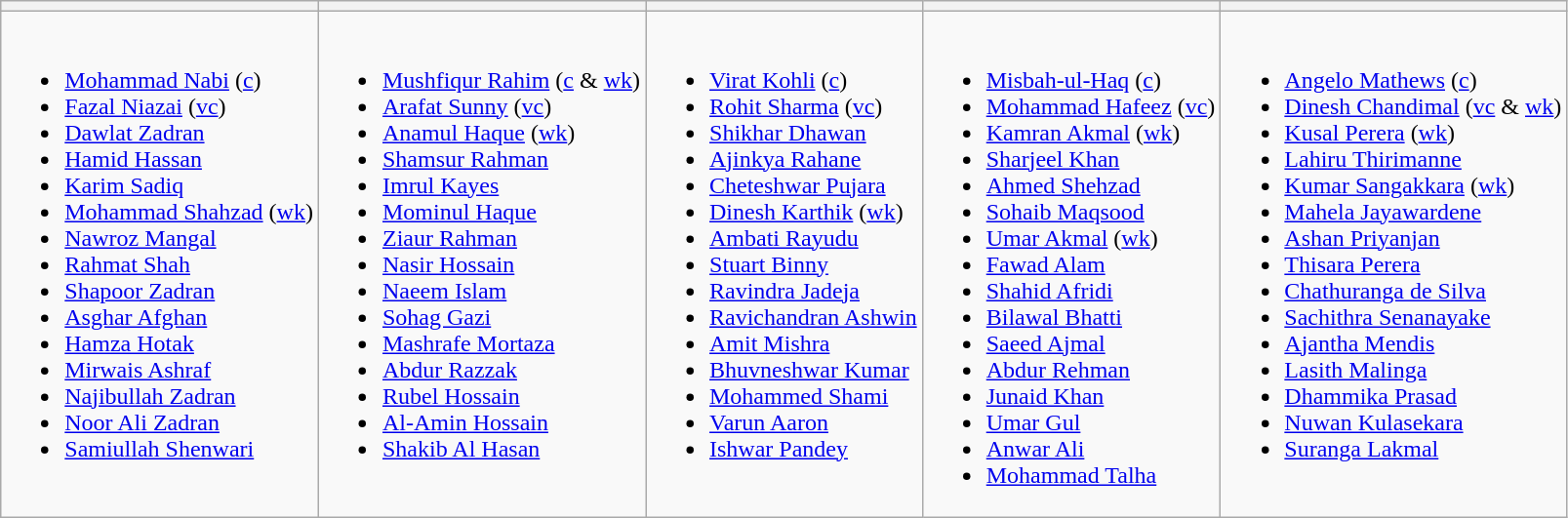<table class="wikitable">
<tr>
<th></th>
<th></th>
<th></th>
<th></th>
<th></th>
</tr>
<tr style="vertical-align:top">
<td><br><ul><li><a href='#'>Mohammad Nabi</a> (<a href='#'>c</a>)</li><li><a href='#'>Fazal Niazai</a> (<a href='#'>vc</a>)</li><li><a href='#'>Dawlat Zadran</a></li><li><a href='#'>Hamid Hassan</a></li><li><a href='#'>Karim Sadiq</a></li><li><a href='#'>Mohammad Shahzad</a> (<a href='#'>wk</a>)</li><li><a href='#'>Nawroz Mangal</a></li><li><a href='#'>Rahmat Shah</a></li><li><a href='#'>Shapoor Zadran</a></li><li><a href='#'>Asghar Afghan</a></li><li><a href='#'>Hamza Hotak</a></li><li><a href='#'>Mirwais Ashraf</a></li><li><a href='#'>Najibullah Zadran</a></li><li><a href='#'>Noor Ali Zadran</a></li><li><a href='#'>Samiullah Shenwari</a></li></ul></td>
<td><br><ul><li><a href='#'>Mushfiqur Rahim</a> (<a href='#'>c</a> & <a href='#'>wk</a>)</li><li><a href='#'>Arafat Sunny</a> (<a href='#'>vc</a>)</li><li><a href='#'>Anamul Haque</a> (<a href='#'>wk</a>)</li><li><a href='#'>Shamsur Rahman</a></li><li><a href='#'>Imrul Kayes</a></li><li><a href='#'>Mominul Haque</a></li><li><a href='#'>Ziaur Rahman</a></li><li><a href='#'>Nasir Hossain</a></li><li><a href='#'>Naeem Islam</a></li><li><a href='#'>Sohag Gazi</a></li><li><a href='#'>Mashrafe Mortaza</a></li><li><a href='#'>Abdur Razzak</a></li><li><a href='#'>Rubel Hossain</a></li><li><a href='#'>Al-Amin Hossain</a></li><li><a href='#'>Shakib Al Hasan</a></li></ul></td>
<td><br><ul><li><a href='#'>Virat Kohli</a> (<a href='#'>c</a>)</li><li><a href='#'>Rohit Sharma</a> (<a href='#'>vc</a>)</li><li><a href='#'>Shikhar Dhawan</a></li><li><a href='#'>Ajinkya Rahane</a></li><li><a href='#'>Cheteshwar Pujara</a></li><li><a href='#'>Dinesh Karthik</a> (<a href='#'>wk</a>)</li><li><a href='#'>Ambati Rayudu</a></li><li><a href='#'>Stuart Binny</a></li><li><a href='#'>Ravindra Jadeja</a></li><li><a href='#'>Ravichandran Ashwin</a></li><li><a href='#'>Amit Mishra</a></li><li><a href='#'>Bhuvneshwar Kumar</a></li><li><a href='#'>Mohammed Shami</a></li><li><a href='#'>Varun Aaron</a></li><li><a href='#'>Ishwar Pandey</a></li></ul></td>
<td><br><ul><li><a href='#'>Misbah-ul-Haq</a> (<a href='#'>c</a>)</li><li><a href='#'>Mohammad Hafeez</a> (<a href='#'>vc</a>)</li><li><a href='#'>Kamran Akmal</a> (<a href='#'>wk</a>)</li><li><a href='#'>Sharjeel Khan</a></li><li><a href='#'>Ahmed Shehzad</a></li><li><a href='#'>Sohaib Maqsood</a></li><li><a href='#'>Umar Akmal</a> (<a href='#'>wk</a>)</li><li><a href='#'>Fawad Alam</a></li><li><a href='#'>Shahid Afridi</a></li><li><a href='#'>Bilawal Bhatti</a></li><li><a href='#'>Saeed Ajmal</a></li><li><a href='#'>Abdur Rehman</a></li><li><a href='#'>Junaid Khan</a></li><li><a href='#'>Umar Gul</a></li><li><a href='#'>Anwar Ali</a></li><li><a href='#'>Mohammad Talha</a></li></ul></td>
<td><br><ul><li><a href='#'>Angelo Mathews</a> (<a href='#'>c</a>)</li><li><a href='#'>Dinesh Chandimal</a> (<a href='#'>vc</a> & <a href='#'>wk</a>)</li><li><a href='#'>Kusal Perera</a> (<a href='#'>wk</a>)</li><li><a href='#'>Lahiru Thirimanne</a></li><li><a href='#'>Kumar Sangakkara</a> (<a href='#'>wk</a>)</li><li><a href='#'>Mahela Jayawardene</a></li><li><a href='#'>Ashan Priyanjan</a></li><li><a href='#'>Thisara Perera</a></li><li><a href='#'>Chathuranga de Silva</a></li><li><a href='#'>Sachithra Senanayake</a></li><li><a href='#'>Ajantha Mendis</a></li><li><a href='#'>Lasith Malinga</a></li><li><a href='#'>Dhammika Prasad</a></li><li><a href='#'>Nuwan Kulasekara</a></li><li><a href='#'>Suranga Lakmal</a></li></ul></td>
</tr>
</table>
